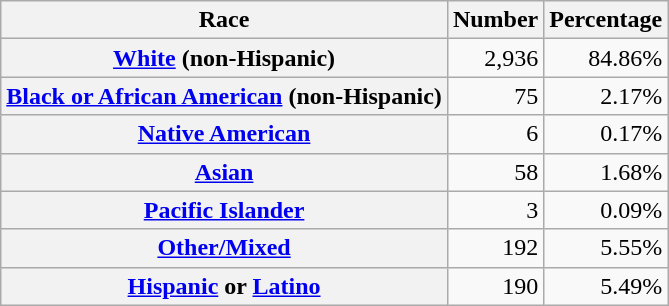<table class="wikitable" style="text-align:right">
<tr>
<th scope="col">Race</th>
<th scope="col">Number</th>
<th scope="col">Percentage</th>
</tr>
<tr>
<th scope="row"><a href='#'>White</a> (non-Hispanic)</th>
<td>2,936</td>
<td>84.86%</td>
</tr>
<tr>
<th scope="row"><a href='#'>Black or African American</a> (non-Hispanic)</th>
<td>75</td>
<td>2.17%</td>
</tr>
<tr>
<th scope="row"><a href='#'>Native American</a></th>
<td>6</td>
<td>0.17%</td>
</tr>
<tr>
<th scope="row"><a href='#'>Asian</a></th>
<td>58</td>
<td>1.68%</td>
</tr>
<tr>
<th scope="row"><a href='#'>Pacific Islander</a></th>
<td>3</td>
<td>0.09%</td>
</tr>
<tr>
<th scope="row"><a href='#'>Other/Mixed</a></th>
<td>192</td>
<td>5.55%</td>
</tr>
<tr>
<th scope="row"><a href='#'>Hispanic</a> or <a href='#'>Latino</a></th>
<td>190</td>
<td>5.49%</td>
</tr>
</table>
